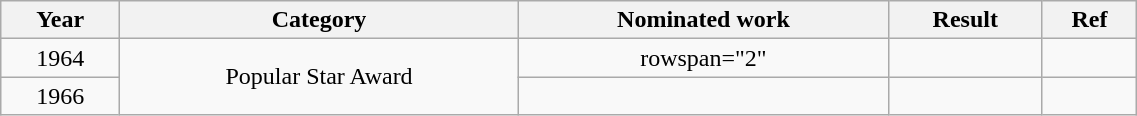<table class="wikitable" style="text-align: center; width: 60%;">
<tr>
<th>Year</th>
<th>Category</th>
<th>Nominated work</th>
<th>Result</th>
<th>Ref</th>
</tr>
<tr>
<td>1964</td>
<td rowspan="2">Popular Star Award</td>
<td>rowspan="2" </td>
<td></td>
<td></td>
</tr>
<tr>
<td>1966</td>
<td></td>
<td></td>
</tr>
</table>
